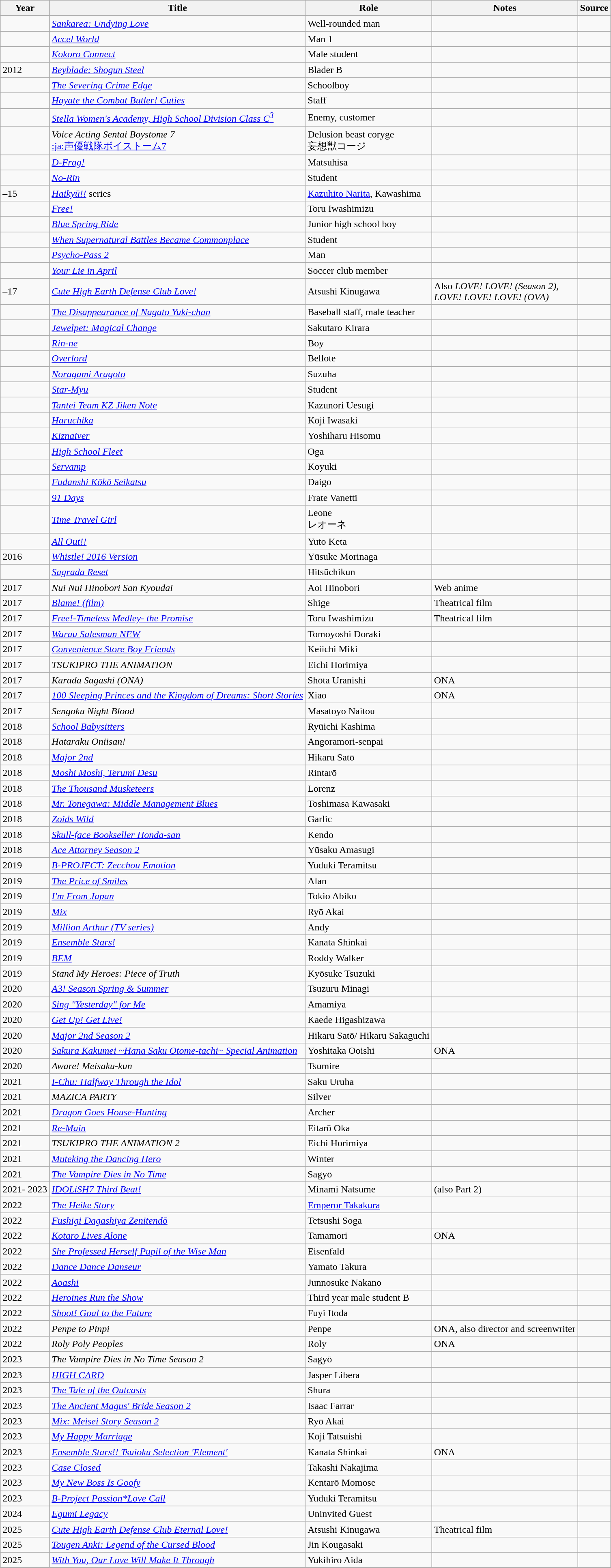<table class="wikitable sortable plainrowheaders">
<tr>
<th>Year</th>
<th>Title</th>
<th>Role</th>
<th class="unsortable">Notes</th>
<th class="unsortable">Source</th>
</tr>
<tr>
<td></td>
<td><em><a href='#'>Sankarea: Undying Love</a></em></td>
<td>Well-rounded man</td>
<td></td>
<td></td>
</tr>
<tr>
<td></td>
<td><em><a href='#'>Accel World</a></em></td>
<td>Man 1</td>
<td></td>
<td></td>
</tr>
<tr>
<td></td>
<td><em><a href='#'>Kokoro Connect</a></em></td>
<td>Male student</td>
<td></td>
<td></td>
</tr>
<tr>
<td>2012</td>
<td><em><a href='#'>Beyblade: Shogun Steel</a></em></td>
<td>Blader B</td>
<td></td>
<td></td>
</tr>
<tr>
<td></td>
<td><em><a href='#'>The Severing Crime Edge</a></em></td>
<td>Schoolboy</td>
<td></td>
<td></td>
</tr>
<tr>
<td></td>
<td><em> <a href='#'>Hayate the Combat Butler! Cuties</a></em></td>
<td>Staff</td>
<td></td>
<td></td>
</tr>
<tr>
<td></td>
<td><em><a href='#'>Stella Women's Academy, High School Division Class C<sup>3</sup></a></em></td>
<td>Enemy, customer</td>
<td></td>
<td></td>
</tr>
<tr>
<td></td>
<td><em>Voice Acting Sentai Boystome 7</em><br><a href='#'>:ja:声優戦隊ボイストーム7</a></td>
<td>Delusion beast coryge<br>妄想獣コージ</td>
<td></td>
<td></td>
</tr>
<tr>
<td></td>
<td><em><a href='#'>D-Frag!</a></em></td>
<td>Matsuhisa</td>
<td></td>
<td></td>
</tr>
<tr>
<td></td>
<td><em><a href='#'>No-Rin</a></em></td>
<td>Student</td>
<td></td>
<td></td>
</tr>
<tr>
<td>–15</td>
<td><em><a href='#'>Haikyū!!</a></em> series</td>
<td><a href='#'>Kazuhito Narita</a>, Kawashima</td>
<td></td>
<td></td>
</tr>
<tr>
<td></td>
<td><em><a href='#'>Free!</a></em></td>
<td>Toru Iwashimizu</td>
<td></td>
<td></td>
</tr>
<tr>
<td></td>
<td><em><a href='#'>Blue Spring Ride</a></em></td>
<td>Junior high school boy</td>
<td></td>
<td></td>
</tr>
<tr>
<td></td>
<td><em><a href='#'>When Supernatural Battles Became Commonplace</a></em></td>
<td>Student</td>
<td></td>
<td></td>
</tr>
<tr>
<td></td>
<td><em><a href='#'>Psycho-Pass 2</a></em></td>
<td>Man</td>
<td></td>
<td></td>
</tr>
<tr>
<td></td>
<td><em><a href='#'>Your Lie in April</a></em></td>
<td>Soccer club member</td>
<td></td>
<td></td>
</tr>
<tr>
<td>–17</td>
<td><em><a href='#'>Cute High Earth Defense Club Love!</a></em></td>
<td>Atsushi Kinugawa</td>
<td>Also <em>LOVE! LOVE! (Season 2),</em><br><em>LOVE! LOVE! LOVE! (OVA)</em></td>
<td></td>
</tr>
<tr>
<td></td>
<td><em><a href='#'>The Disappearance of Nagato Yuki-chan</a></em></td>
<td>Baseball staff, male teacher</td>
<td></td>
<td></td>
</tr>
<tr>
<td></td>
<td><em><a href='#'>Jewelpet: Magical Change</a></em></td>
<td>Sakutaro Kirara</td>
<td></td>
<td></td>
</tr>
<tr>
<td></td>
<td><em><a href='#'>Rin-ne</a></em></td>
<td>Boy</td>
<td></td>
<td></td>
</tr>
<tr>
<td></td>
<td><em><a href='#'>Overlord</a></em></td>
<td>Bellote</td>
<td></td>
<td></td>
</tr>
<tr>
<td></td>
<td><em><a href='#'>Noragami Aragoto</a></em></td>
<td>Suzuha</td>
<td></td>
<td></td>
</tr>
<tr>
<td></td>
<td><em><a href='#'>Star-Myu</a></em></td>
<td>Student</td>
<td></td>
<td></td>
</tr>
<tr>
<td></td>
<td><em><a href='#'>Tantei Team KZ Jiken Note</a></em></td>
<td>Kazunori Uesugi</td>
<td></td>
<td></td>
</tr>
<tr>
<td></td>
<td><em><a href='#'>Haruchika</a></em></td>
<td>Kōji Iwasaki</td>
<td></td>
<td></td>
</tr>
<tr>
<td></td>
<td><em><a href='#'>Kiznaiver</a></em></td>
<td>Yoshiharu Hisomu</td>
<td></td>
<td></td>
</tr>
<tr>
<td></td>
<td><em><a href='#'>High School Fleet</a></em></td>
<td>Oga</td>
<td></td>
<td></td>
</tr>
<tr>
<td></td>
<td><em><a href='#'>Servamp</a></em></td>
<td>Koyuki</td>
<td></td>
<td></td>
</tr>
<tr>
<td></td>
<td><em><a href='#'>Fudanshi Kōkō Seikatsu</a></em></td>
<td>Daigo</td>
<td></td>
<td></td>
</tr>
<tr>
<td></td>
<td><em><a href='#'>91 Days</a></em></td>
<td>Frate Vanetti</td>
<td></td>
<td></td>
</tr>
<tr>
<td></td>
<td><em><a href='#'>Time Travel Girl</a></em></td>
<td>Leone<br>レオーネ</td>
<td></td>
<td></td>
</tr>
<tr>
<td></td>
<td><em><a href='#'>All Out!!</a></em></td>
<td>Yuto Keta</td>
<td></td>
<td></td>
</tr>
<tr>
<td>2016</td>
<td><a href='#'><em>Whistle! 2016 Version</em></a></td>
<td>Yūsuke Morinaga</td>
<td></td>
<td></td>
</tr>
<tr>
<td></td>
<td><em><a href='#'>Sagrada Reset</a></em></td>
<td>Hitsūchikun</td>
<td></td>
<td></td>
</tr>
<tr>
<td>2017</td>
<td><em>Nui Nui Hinobori San Kyoudai</em></td>
<td>Aoi Hinobori</td>
<td>Web anime</td>
<td></td>
</tr>
<tr>
<td>2017</td>
<td><em><a href='#'>Blame! (film)</a></em></td>
<td>Shige</td>
<td>Theatrical film</td>
<td></td>
</tr>
<tr>
<td>2017</td>
<td><em><a href='#'>Free!-Timeless Medley- the Promise</a></em></td>
<td>Toru Iwashimizu</td>
<td>Theatrical film</td>
<td></td>
</tr>
<tr>
<td>2017</td>
<td><a href='#'><em>Warau Salesman NEW</em></a></td>
<td>Tomoyoshi Doraki</td>
<td></td>
<td></td>
</tr>
<tr>
<td>2017</td>
<td><em><a href='#'>Convenience Store Boy Friends</a></em></td>
<td>Keiichi Miki</td>
<td></td>
<td></td>
</tr>
<tr>
<td>2017</td>
<td><em>TSUKIPRO THE ANIMATION</em></td>
<td>Eichi Horimiya</td>
<td></td>
<td></td>
</tr>
<tr>
<td>2017</td>
<td><em>Karada Sagashi (ONA)</em></td>
<td>Shōta Uranishi</td>
<td>ONA</td>
<td></td>
</tr>
<tr>
<td>2017</td>
<td><a href='#'><em>100 Sleeping Princes and the Kingdom of Dreams: Short Stories</em></a></td>
<td>Xiao</td>
<td>ONA</td>
<td></td>
</tr>
<tr>
<td>2017</td>
<td><em>Sengoku Night Blood</em></td>
<td>Masatoyo Naitou</td>
<td></td>
<td></td>
</tr>
<tr>
<td>2018</td>
<td><em><a href='#'>School Babysitters</a></em></td>
<td>Ryūichi Kashima</td>
<td></td>
<td></td>
</tr>
<tr>
<td>2018</td>
<td><em>Hataraku Oniisan!</em></td>
<td>Angoramori-senpai</td>
<td></td>
<td></td>
</tr>
<tr>
<td>2018</td>
<td><em><a href='#'>Major 2nd</a></em></td>
<td>Hikaru Satō</td>
<td></td>
<td></td>
</tr>
<tr>
<td>2018</td>
<td><em><a href='#'>Moshi Moshi, Terumi Desu</a></em></td>
<td>Rintarō</td>
<td></td>
<td></td>
</tr>
<tr>
<td>2018</td>
<td><em><a href='#'>The Thousand Musketeers</a></em></td>
<td>Lorenz</td>
<td></td>
<td></td>
</tr>
<tr>
<td>2018</td>
<td><em><a href='#'>Mr. Tonegawa: Middle Management Blues</a></em></td>
<td>Toshimasa Kawasaki</td>
<td></td>
<td></td>
</tr>
<tr>
<td>2018</td>
<td><em><a href='#'>Zoids Wild</a></em></td>
<td>Garlic</td>
<td></td>
<td></td>
</tr>
<tr>
<td>2018</td>
<td><em><a href='#'>Skull-face Bookseller Honda-san</a></em></td>
<td>Kendo</td>
<td></td>
<td></td>
</tr>
<tr>
<td>2018</td>
<td><em><a href='#'>Ace Attorney Season 2</a></em></td>
<td>Yūsaku Amasugi</td>
<td></td>
<td></td>
</tr>
<tr>
<td>2019</td>
<td><em><a href='#'>B-PROJECT: Zecchou Emotion</a></em></td>
<td>Yuduki Teramitsu</td>
<td></td>
<td></td>
</tr>
<tr>
<td>2019</td>
<td><em><a href='#'>The Price of Smiles</a></em></td>
<td>Alan</td>
<td></td>
<td></td>
</tr>
<tr>
<td>2019</td>
<td><em><a href='#'>I'm From Japan</a></em></td>
<td>Tokio Abiko</td>
<td></td>
<td></td>
</tr>
<tr>
<td>2019</td>
<td><em><a href='#'>Mix</a></em></td>
<td>Ryō Akai</td>
<td></td>
<td></td>
</tr>
<tr>
<td>2019</td>
<td><em><a href='#'>Million Arthur (TV series)</a></em></td>
<td>Andy</td>
<td></td>
<td></td>
</tr>
<tr>
<td>2019</td>
<td><em><a href='#'>Ensemble Stars!</a></em></td>
<td>Kanata Shinkai</td>
<td></td>
<td></td>
</tr>
<tr>
<td>2019</td>
<td><em><a href='#'>BEM</a></em></td>
<td>Roddy Walker</td>
<td></td>
<td></td>
</tr>
<tr>
<td>2019</td>
<td><em>Stand My Heroes: Piece of Truth</em></td>
<td>Kyōsuke Tsuzuki</td>
<td></td>
<td></td>
</tr>
<tr>
<td>2020</td>
<td><em><a href='#'>A3! Season Spring & Summer</a></em></td>
<td>Tsuzuru Minagi</td>
<td></td>
<td></td>
</tr>
<tr>
<td>2020</td>
<td><em><a href='#'>Sing "Yesterday" for Me</a></em></td>
<td>Amamiya</td>
<td></td>
<td></td>
</tr>
<tr>
<td>2020</td>
<td><em><a href='#'>Get Up! Get Live!</a></em></td>
<td>Kaede Higashizawa</td>
<td></td>
<td></td>
</tr>
<tr>
<td>2020</td>
<td><a href='#'><em>Major 2nd Season 2</em></a></td>
<td>Hikaru Satō/ Hikaru Sakaguchi</td>
<td></td>
<td></td>
</tr>
<tr>
<td>2020</td>
<td><em><a href='#'>Sakura Kakumei ~Hana Saku Otome-tachi~ Special Animation</a></em></td>
<td>Yoshitaka Ooishi</td>
<td>ONA</td>
<td></td>
</tr>
<tr>
<td>2020</td>
<td><em>Aware! Meisaku-kun</em></td>
<td>Tsumire</td>
<td></td>
<td></td>
</tr>
<tr>
<td>2021</td>
<td><em><a href='#'>I-Chu: Halfway Through the Idol</a></em></td>
<td>Saku Uruha</td>
<td></td>
<td></td>
</tr>
<tr>
<td>2021</td>
<td><em>MAZICA PARTY</em></td>
<td>Silver</td>
<td></td>
<td></td>
</tr>
<tr>
<td>2021</td>
<td><em><a href='#'>Dragon Goes House-Hunting</a></em></td>
<td>Archer</td>
<td></td>
<td></td>
</tr>
<tr>
<td>2021</td>
<td><em><a href='#'>Re-Main</a></em></td>
<td>Eitarō Oka</td>
<td></td>
<td></td>
</tr>
<tr>
<td>2021</td>
<td><em>TSUKIPRO THE ANIMATION 2</em></td>
<td>Eichi Horimiya</td>
<td></td>
<td></td>
</tr>
<tr>
<td>2021</td>
<td><em><a href='#'>Muteking the Dancing Hero</a></em></td>
<td>Winter</td>
<td></td>
<td></td>
</tr>
<tr>
<td>2021</td>
<td><em><a href='#'>The Vampire Dies in No Time</a></em></td>
<td>Sagyō</td>
<td></td>
<td></td>
</tr>
<tr>
<td>2021- 2023</td>
<td><em><a href='#'>IDOLiSH7 Third Beat!</a></em></td>
<td>Minami Natsume</td>
<td>(also Part 2)</td>
<td></td>
</tr>
<tr>
<td>2022</td>
<td><em><a href='#'>The Heike Story</a></em></td>
<td><a href='#'>Emperor Takakura</a></td>
<td></td>
<td></td>
</tr>
<tr>
<td>2022</td>
<td><em><a href='#'>Fushigi Dagashiya Zenitendō</a></em></td>
<td>Tetsushi Soga</td>
<td></td>
<td></td>
</tr>
<tr>
<td>2022</td>
<td><em><a href='#'>Kotaro Lives Alone</a></em></td>
<td>Tamamori</td>
<td>ONA</td>
<td></td>
</tr>
<tr>
<td>2022</td>
<td><em><a href='#'>She Professed Herself Pupil of the Wise Man</a></em></td>
<td>Eisenfald</td>
<td></td>
<td></td>
</tr>
<tr>
<td>2022</td>
<td><em><a href='#'>Dance Dance Danseur</a></em></td>
<td>Yamato Takura</td>
<td></td>
<td></td>
</tr>
<tr>
<td>2022</td>
<td><em><a href='#'>Aoashi</a></em></td>
<td>Junnosuke Nakano</td>
<td></td>
<td></td>
</tr>
<tr>
<td>2022</td>
<td><em><a href='#'>Heroines Run the Show</a></em></td>
<td>Third year male student B</td>
<td></td>
<td></td>
</tr>
<tr>
<td>2022</td>
<td><em><a href='#'>Shoot! Goal to the Future</a></em></td>
<td>Fuyi Itoda</td>
<td></td>
<td></td>
</tr>
<tr>
<td>2022</td>
<td><em>Penpe to Pinpi</em></td>
<td>Penpe</td>
<td>ONA, also director and screenwriter</td>
<td></td>
</tr>
<tr>
<td>2022</td>
<td><em>Roly Poly Peoples</em></td>
<td>Roly</td>
<td>ONA</td>
<td></td>
</tr>
<tr>
<td>2023</td>
<td><em>The Vampire Dies in No Time Season 2</em></td>
<td>Sagyō</td>
<td></td>
<td></td>
</tr>
<tr>
<td>2023</td>
<td><em><a href='#'>HIGH CARD</a></em></td>
<td>Jasper Libera</td>
<td></td>
<td></td>
</tr>
<tr>
<td>2023</td>
<td><em><a href='#'>The Tale of the Outcasts</a></em></td>
<td>Shura</td>
<td></td>
<td></td>
</tr>
<tr>
<td>2023</td>
<td><em><a href='#'>The Ancient Magus' Bride Season 2</a></em></td>
<td>Isaac Farrar</td>
<td></td>
<td></td>
</tr>
<tr>
<td>2023</td>
<td><a href='#'><em>Mix: Meisei Story Season 2</em></a></td>
<td>Ryō Akai</td>
<td></td>
<td></td>
</tr>
<tr>
<td>2023</td>
<td><em><a href='#'>My Happy Marriage</a></em></td>
<td>Kōji Tatsuishi</td>
<td></td>
<td></td>
</tr>
<tr>
<td>2023</td>
<td><em><a href='#'>Ensemble Stars!! Tsuioku Selection 'Element'</a></em></td>
<td>Kanata Shinkai</td>
<td>ONA</td>
<td></td>
</tr>
<tr>
<td>2023</td>
<td><em><a href='#'>Case Closed</a></em></td>
<td>Takashi Nakajima</td>
<td></td>
<td></td>
</tr>
<tr>
<td>2023</td>
<td><em><a href='#'>My New Boss Is Goofy</a></em></td>
<td>Kentarō Momose</td>
<td></td>
<td></td>
</tr>
<tr>
<td>2023</td>
<td><em><a href='#'>B-Project Passion*Love Call</a></em></td>
<td>Yuduki Teramitsu</td>
<td></td>
<td></td>
</tr>
<tr>
<td>2024</td>
<td><em><a href='#'>Egumi Legacy</a></em></td>
<td>Uninvited Guest</td>
<td></td>
<td></td>
</tr>
<tr>
<td>2025</td>
<td><a href='#'><em>Cute High Earth Defense Club Eternal Love!</em></a></td>
<td>Atsushi Kinugawa</td>
<td>Theatrical film</td>
<td></td>
</tr>
<tr>
<td>2025</td>
<td><em><a href='#'>Tougen Anki: Legend of the Cursed Blood</a></em></td>
<td>Jin Kougasaki</td>
<td></td>
<td></td>
</tr>
<tr>
<td>2025</td>
<td><em><a href='#'>With You, Our Love Will Make It Through</a></em></td>
<td>Yukihiro Aida</td>
<td></td>
<td></td>
</tr>
</table>
